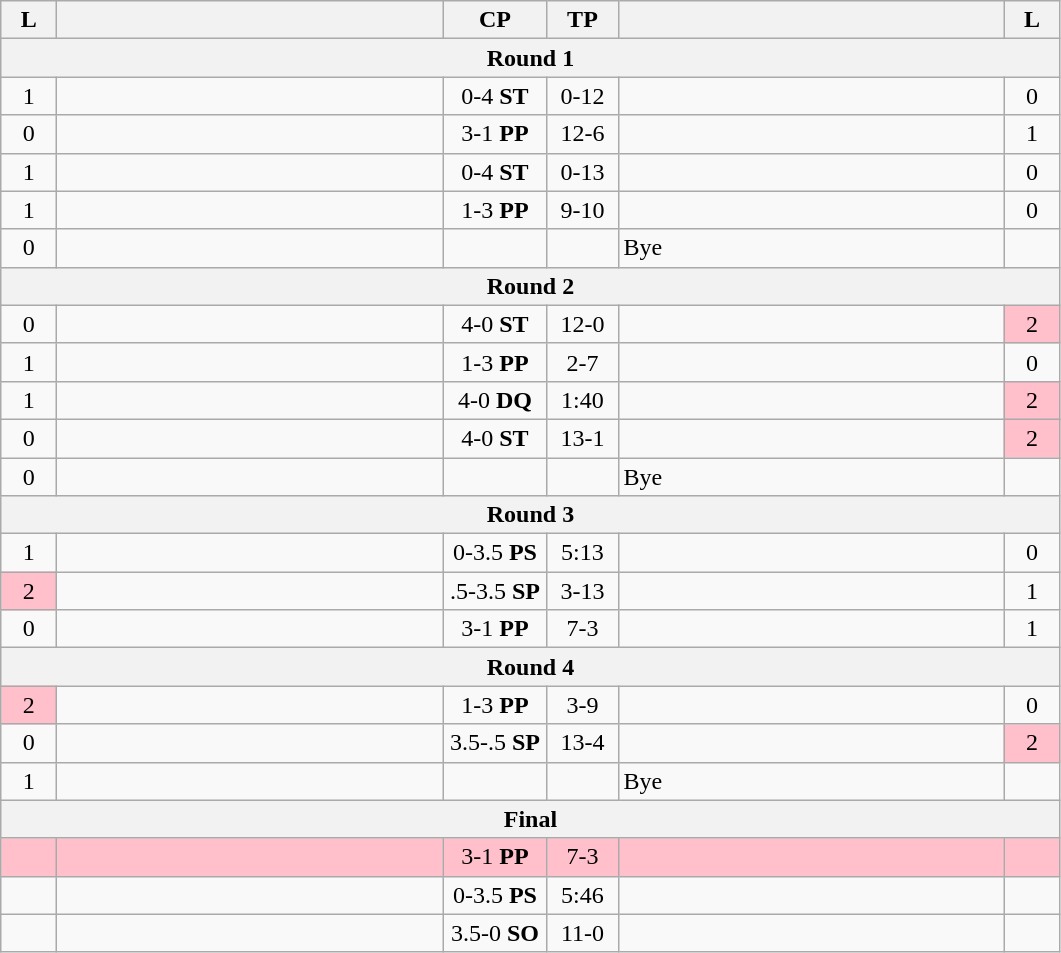<table class="wikitable" style="text-align: center;" |>
<tr>
<th width="30">L</th>
<th width="250"></th>
<th width="62">CP</th>
<th width="40">TP</th>
<th width="250"></th>
<th width="30">L</th>
</tr>
<tr>
<th colspan="7">Round 1</th>
</tr>
<tr>
<td>1</td>
<td style="text-align:left;"></td>
<td>0-4 <strong>ST</strong></td>
<td>0-12</td>
<td style="text-align:left;"><strong></strong></td>
<td>0</td>
</tr>
<tr>
<td>0</td>
<td style="text-align:left;"><strong></strong></td>
<td>3-1 <strong>PP</strong></td>
<td>12-6</td>
<td style="text-align:left;"></td>
<td>1</td>
</tr>
<tr>
<td>1</td>
<td style="text-align:left;"></td>
<td>0-4 <strong>ST</strong></td>
<td>0-13</td>
<td style="text-align:left;"><strong></strong></td>
<td>0</td>
</tr>
<tr>
<td>1</td>
<td style="text-align:left;"></td>
<td>1-3 <strong>PP</strong></td>
<td>9-10</td>
<td style="text-align:left;"><strong></strong></td>
<td>0</td>
</tr>
<tr>
<td>0</td>
<td style="text-align:left;"><strong></strong></td>
<td></td>
<td></td>
<td style="text-align:left;">Bye</td>
<td></td>
</tr>
<tr>
<th colspan="7">Round 2</th>
</tr>
<tr>
<td>0</td>
<td style="text-align:left;"><strong></strong></td>
<td>4-0 <strong>ST</strong></td>
<td>12-0</td>
<td style="text-align:left;"></td>
<td bgcolor=pink>2</td>
</tr>
<tr>
<td>1</td>
<td style="text-align:left;"></td>
<td>1-3 <strong>PP</strong></td>
<td>2-7</td>
<td style="text-align:left;"><strong></strong></td>
<td>0</td>
</tr>
<tr>
<td>1</td>
<td style="text-align:left;"><strong></strong></td>
<td>4-0 <strong>DQ</strong></td>
<td>1:40</td>
<td style="text-align:left;"></td>
<td bgcolor=pink>2</td>
</tr>
<tr>
<td>0</td>
<td style="text-align:left;"><strong></strong></td>
<td>4-0 <strong>ST</strong></td>
<td>13-1</td>
<td style="text-align:left;"></td>
<td bgcolor=pink>2</td>
</tr>
<tr>
<td>0</td>
<td style="text-align:left;"><strong></strong></td>
<td></td>
<td></td>
<td style="text-align:left;">Bye</td>
<td></td>
</tr>
<tr>
<th colspan="7">Round 3</th>
</tr>
<tr>
<td>1</td>
<td style="text-align:left;"></td>
<td>0-3.5 <strong>PS</strong></td>
<td>5:13</td>
<td style="text-align:left;"><strong></strong></td>
<td>0</td>
</tr>
<tr>
<td bgcolor=pink>2</td>
<td style="text-align:left;"></td>
<td>.5-3.5 <strong>SP</strong></td>
<td>3-13</td>
<td style="text-align:left;"><strong></strong></td>
<td>1</td>
</tr>
<tr>
<td>0</td>
<td style="text-align:left;"><strong></strong></td>
<td>3-1 <strong>PP</strong></td>
<td>7-3</td>
<td style="text-align:left;"></td>
<td>1</td>
</tr>
<tr>
<th colspan="7">Round 4</th>
</tr>
<tr>
<td bgcolor=pink>2</td>
<td style="text-align:left;"></td>
<td>1-3 <strong>PP</strong></td>
<td>3-9</td>
<td style="text-align:left;"><strong></strong></td>
<td>0</td>
</tr>
<tr>
<td>0</td>
<td style="text-align:left;"><strong></strong></td>
<td>3.5-.5 <strong>SP</strong></td>
<td>13-4</td>
<td style="text-align:left;"></td>
<td bgcolor=pink>2</td>
</tr>
<tr>
<td>1</td>
<td style="text-align:left;"><strong></strong></td>
<td></td>
<td></td>
<td style="text-align:left;">Bye</td>
<td></td>
</tr>
<tr>
<th colspan="7">Final</th>
</tr>
<tr bgcolor=#FFC0CB>
<td></td>
<td style="text-align:left;"><strong></strong></td>
<td>3-1 <strong>PP</strong></td>
<td>7-3</td>
<td style="text-align:left;"></td>
<td></td>
</tr>
<tr>
<td></td>
<td style="text-align:left;"></td>
<td>0-3.5 <strong>PS</strong></td>
<td>5:46</td>
<td style="text-align:left;"><strong></strong></td>
<td></td>
</tr>
<tr>
<td></td>
<td style="text-align:left;"><strong></strong></td>
<td>3.5-0 <strong>SO</strong></td>
<td>11-0</td>
<td style="text-align:left;"></td>
<td></td>
</tr>
</table>
